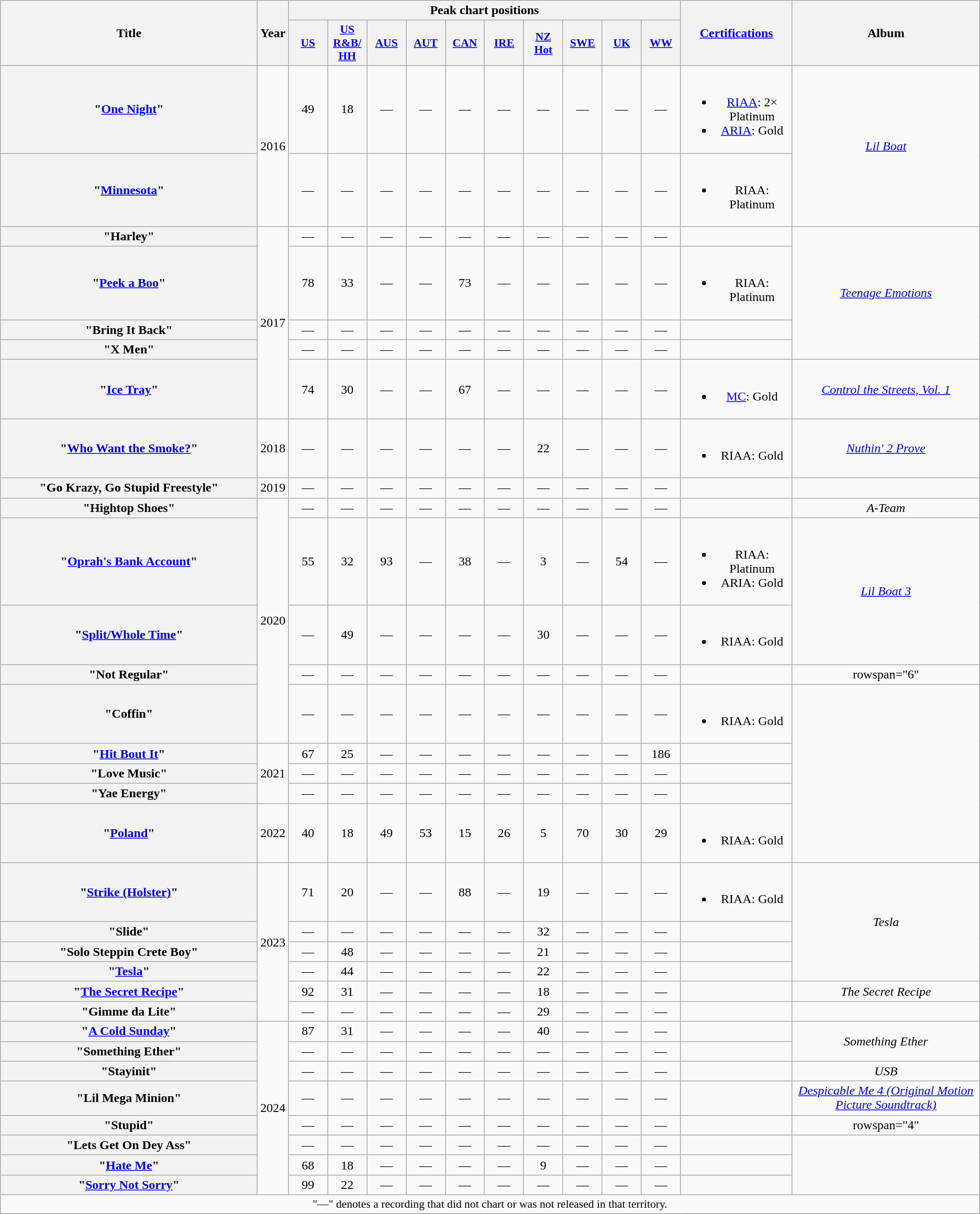<table class="wikitable plainrowheaders" style="text-align:center;">
<tr>
<th scope="col" rowspan="2" style="width:20em;">Title</th>
<th scope="col" rowspan="2" style="width:1em;">Year</th>
<th scope="col" colspan="10">Peak chart positions</th>
<th scope="col" rowspan="2"><a href='#'>Certifications</a></th>
<th rowspan="2">Album</th>
</tr>
<tr>
<th scope="col" style="width:3em;font-size:90%;"><a href='#'>US</a><br></th>
<th scope="col" style="width:3em;font-size:90%;"><a href='#'>US<br>R&B/<br>HH</a><br></th>
<th scope="col" style="width:3em;font-size:90%;"><a href='#'>AUS</a><br></th>
<th scope="col" style="width:3em;font-size:90%;"><a href='#'>AUT</a><br></th>
<th scope="col" style="width:3em;font-size:90%;"><a href='#'>CAN</a><br></th>
<th scope="col" style="width:3em;font-size:90%;"><a href='#'>IRE</a><br></th>
<th scope="col" style="width:3em;font-size:90%;"><a href='#'>NZ<br>Hot</a><br></th>
<th scope="col" style="width:3em;font-size:90%;"><a href='#'>SWE</a><br></th>
<th scope="col" style="width:3em;font-size:90%;"><a href='#'>UK</a><br></th>
<th scope="col" style="width:3em;font-size:90%;"><a href='#'>WW</a><br></th>
</tr>
<tr>
<th scope="row">"<a href='#'>One Night</a>"</th>
<td rowspan="2">2016</td>
<td>49</td>
<td>18</td>
<td>—</td>
<td>—</td>
<td>—</td>
<td>—</td>
<td>—</td>
<td>—</td>
<td>—</td>
<td>—</td>
<td><br><ul><li><a href='#'>RIAA</a>: 2× Platinum</li><li><a href='#'>ARIA</a>: Gold</li></ul></td>
<td rowspan="2"><em><a href='#'>Lil Boat</a></em></td>
</tr>
<tr>
<th scope="row">"<a href='#'>Minnesota</a>"<br></th>
<td>—</td>
<td>—</td>
<td>—</td>
<td>—</td>
<td>—</td>
<td>—</td>
<td>—</td>
<td>—</td>
<td>—</td>
<td>—</td>
<td><br><ul><li>RIAA: Platinum</li></ul></td>
</tr>
<tr>
<th scope="row">"Harley"</th>
<td rowspan="5">2017</td>
<td>—</td>
<td>—</td>
<td>—</td>
<td>—</td>
<td>—</td>
<td>—</td>
<td>—</td>
<td>—</td>
<td>—</td>
<td>—</td>
<td></td>
<td rowspan="4"><em><a href='#'>Teenage Emotions</a></em></td>
</tr>
<tr>
<th scope="row">"<a href='#'>Peek a Boo</a>"<br></th>
<td>78</td>
<td>33</td>
<td>—</td>
<td>—</td>
<td>73</td>
<td>—</td>
<td>—</td>
<td>—</td>
<td>—</td>
<td>—</td>
<td><br><ul><li>RIAA: Platinum</li></ul></td>
</tr>
<tr>
<th scope="row">"Bring It Back"</th>
<td>—</td>
<td>—</td>
<td>—</td>
<td>—</td>
<td>—</td>
<td>—</td>
<td>—</td>
<td>—</td>
<td>—</td>
<td>—</td>
<td></td>
</tr>
<tr>
<th scope="row">"X Men"<br></th>
<td>—</td>
<td>—</td>
<td>—</td>
<td>—</td>
<td>—</td>
<td>—</td>
<td>—</td>
<td>—</td>
<td>—</td>
<td>—</td>
<td></td>
</tr>
<tr>
<th scope="row">"<a href='#'>Ice Tray</a>"<br></th>
<td>74</td>
<td>30</td>
<td>—</td>
<td>—</td>
<td>67</td>
<td>—</td>
<td>—</td>
<td>—</td>
<td>—</td>
<td>—</td>
<td><br><ul><li><a href='#'>MC</a>: Gold</li></ul></td>
<td><em><a href='#'>Control the Streets, Vol. 1</a></em></td>
</tr>
<tr>
<th scope="row">"<a href='#'>Who Want the Smoke?</a>"<br></th>
<td>2018</td>
<td>—</td>
<td>—</td>
<td>—</td>
<td>—</td>
<td>—</td>
<td>—</td>
<td>22</td>
<td>—</td>
<td>—</td>
<td>—</td>
<td><br><ul><li>RIAA: Gold</li></ul></td>
<td><em><a href='#'>Nuthin' 2 Prove</a></em></td>
</tr>
<tr>
<th scope="row">"Go Krazy, Go Stupid Freestyle"</th>
<td>2019</td>
<td>—</td>
<td>—</td>
<td>—</td>
<td>—</td>
<td>—</td>
<td>—</td>
<td>—</td>
<td>—</td>
<td>—</td>
<td>—</td>
<td></td>
<td></td>
</tr>
<tr>
<th scope="row">"Hightop Shoes"<br></th>
<td rowspan="5">2020</td>
<td>—</td>
<td>—</td>
<td>—</td>
<td>—</td>
<td>—</td>
<td>—</td>
<td>—</td>
<td>—</td>
<td>—</td>
<td>—</td>
<td></td>
<td><em>A-Team</em></td>
</tr>
<tr>
<th scope="row">"<a href='#'>Oprah's Bank Account</a>"<br></th>
<td>55</td>
<td>32</td>
<td>93</td>
<td>—</td>
<td>38</td>
<td>—</td>
<td>3</td>
<td>—</td>
<td>54</td>
<td>—</td>
<td><br><ul><li>RIAA: Platinum</li><li>ARIA: Gold</li></ul></td>
<td rowspan="2"><em><a href='#'>Lil Boat 3</a></em></td>
</tr>
<tr>
<th scope="row">"<a href='#'>Split/Whole Time</a>"</th>
<td>—</td>
<td>49</td>
<td>—</td>
<td>—</td>
<td>—</td>
<td>—</td>
<td>30</td>
<td>—</td>
<td>—</td>
<td>—</td>
<td><br><ul><li>RIAA: Gold</li></ul></td>
</tr>
<tr>
<th scope="row">"Not Regular"<br></th>
<td>—</td>
<td>—</td>
<td>—</td>
<td>—</td>
<td>—</td>
<td>—</td>
<td>—</td>
<td>—</td>
<td>—</td>
<td>—</td>
<td></td>
<td>rowspan="6" </td>
</tr>
<tr>
<th scope="row">"Coffin"</th>
<td>—</td>
<td>—</td>
<td>—</td>
<td>—</td>
<td>—</td>
<td>—</td>
<td>—</td>
<td>—</td>
<td>—</td>
<td>—</td>
<td><br><ul><li>RIAA: Gold</li></ul></td>
</tr>
<tr>
<th scope="row">"<a href='#'>Hit Bout It</a>"<br></th>
<td rowspan="3">2021</td>
<td>67</td>
<td>25</td>
<td>—</td>
<td>—</td>
<td>—</td>
<td>—</td>
<td>—</td>
<td>—</td>
<td>—</td>
<td>186</td>
<td></td>
</tr>
<tr>
<th scope="row">"Love Music"</th>
<td>—</td>
<td>—</td>
<td>—</td>
<td>—</td>
<td>—</td>
<td>—</td>
<td>—</td>
<td>—</td>
<td>—</td>
<td>—</td>
<td></td>
</tr>
<tr>
<th scope="row">"Yae Energy"</th>
<td>—</td>
<td>—</td>
<td>—</td>
<td>—</td>
<td>—</td>
<td>—</td>
<td>—</td>
<td>—</td>
<td>—</td>
<td>—</td>
<td></td>
</tr>
<tr>
<th scope="row">"<a href='#'>Poland</a>"</th>
<td>2022</td>
<td>40</td>
<td>18</td>
<td>49</td>
<td>53</td>
<td>15</td>
<td>26</td>
<td>5</td>
<td>70</td>
<td>30</td>
<td>29</td>
<td><br><ul><li>RIAA: Gold</li></ul></td>
</tr>
<tr>
<th scope="row">"<a href='#'>Strike (Holster)</a>"</th>
<td rowspan="6">2023</td>
<td>71</td>
<td>20</td>
<td>—</td>
<td>—</td>
<td>88</td>
<td>—</td>
<td>19</td>
<td>—</td>
<td>—</td>
<td>—</td>
<td><br><ul><li>RIAA: Gold</li></ul></td>
<td rowspan="4"><em>Tesla</em></td>
</tr>
<tr>
<th scope="row">"Slide"</th>
<td>—</td>
<td>—</td>
<td>—</td>
<td>—</td>
<td>—</td>
<td>—</td>
<td>32</td>
<td>—</td>
<td>—</td>
<td>—</td>
<td></td>
</tr>
<tr>
<th scope="row">"Solo Steppin Crete Boy"</th>
<td>—</td>
<td>48</td>
<td>—</td>
<td>—</td>
<td>—</td>
<td>—</td>
<td>21</td>
<td>—</td>
<td>—</td>
<td>—</td>
<td></td>
</tr>
<tr>
<th scope="row">"<a href='#'>Tesla</a>"</th>
<td>—</td>
<td>44</td>
<td>—</td>
<td>—</td>
<td>—</td>
<td>—</td>
<td>22</td>
<td>—</td>
<td>—</td>
<td>—</td>
<td></td>
</tr>
<tr>
<th scope="row">"<a href='#'>The Secret Recipe</a>"<br></th>
<td>92</td>
<td>31</td>
<td>—</td>
<td>—</td>
<td>—</td>
<td>—</td>
<td>18</td>
<td>—</td>
<td>—</td>
<td>—</td>
<td></td>
<td><em>The Secret Recipe</em></td>
</tr>
<tr>
<th scope="row">"Gimme da Lite"<br></th>
<td>—</td>
<td>—</td>
<td>—</td>
<td>—</td>
<td>—</td>
<td>—</td>
<td>29</td>
<td>—</td>
<td>—</td>
<td>—</td>
<td></td>
<td></td>
</tr>
<tr>
<th scope="row">"<a href='#'>A Cold Sunday</a>"</th>
<td rowspan="8">2024</td>
<td>87</td>
<td>31</td>
<td>—</td>
<td>—</td>
<td>—</td>
<td>—</td>
<td>40</td>
<td>—</td>
<td>—</td>
<td>—</td>
<td></td>
<td rowspan="2"><em>Something Ether</em></td>
</tr>
<tr>
<th scope="row">"Something Ether"</th>
<td>—</td>
<td>—</td>
<td>—</td>
<td>—</td>
<td>—</td>
<td>—</td>
<td>—</td>
<td>—</td>
<td>—</td>
<td>—</td>
<td></td>
</tr>
<tr>
<th scope="row">"Stayinit"<br></th>
<td>—</td>
<td>—</td>
<td>—</td>
<td>—</td>
<td>—</td>
<td>—</td>
<td>—</td>
<td>—</td>
<td>—</td>
<td>—</td>
<td></td>
<td><em>USB</em></td>
</tr>
<tr>
<th scope="row">"Lil Mega Minion"</th>
<td>—</td>
<td>—</td>
<td>—</td>
<td>—</td>
<td>—</td>
<td>—</td>
<td>—</td>
<td>—</td>
<td>—</td>
<td>—</td>
<td></td>
<td><em><a href='#'>Despicable Me 4 (Original Motion Picture Soundtrack)</a></em></td>
</tr>
<tr>
<th scope="row">"Stupid"<br></th>
<td>—</td>
<td>—</td>
<td>—</td>
<td>—</td>
<td>—</td>
<td>—</td>
<td>—</td>
<td>—</td>
<td>—</td>
<td>—</td>
<td></td>
<td>rowspan="4" </td>
</tr>
<tr>
<th scope="row">"Lets Get On Dey Ass"</th>
<td>—</td>
<td>—</td>
<td>—</td>
<td>—</td>
<td>—</td>
<td>—</td>
<td>—</td>
<td>—</td>
<td>—</td>
<td>—</td>
<td></td>
</tr>
<tr>
<th scope="row">"<a href='#'>Hate Me</a>"<br></th>
<td>68</td>
<td>18</td>
<td>—</td>
<td>—</td>
<td>—</td>
<td>—</td>
<td>9</td>
<td>—</td>
<td>—</td>
<td>—</td>
<td></td>
</tr>
<tr>
<th scope="row">"<a href='#'>Sorry Not Sorry</a>"<br></th>
<td>99</td>
<td>22</td>
<td>—</td>
<td>—</td>
<td>—</td>
<td>—</td>
<td>—</td>
<td>—</td>
<td>—</td>
<td>—</td>
<td></td>
</tr>
<tr>
<td colspan="14" style="font-size:90%">"—" denotes a recording that did not chart or was not released in that territory.</td>
</tr>
</table>
